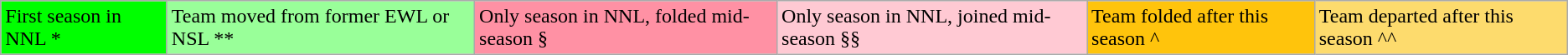<table class="wikitable" style="font-size:100%;line-height:1.1;">
<tr>
<td style="background-color:#00FF00;">First season in NNL *</td>
<td style="background-color:#99FF99;">Team moved from former EWL or NSL **</td>
<td style="background-color:#FF91A4;">Only season in NNL, folded mid-season §</td>
<td style="background-color:#FFC9D3;">Only season in NNL, joined mid-season §§</td>
<td style="background-color:#FFC40C;">Team folded after this season ^</td>
<td style="background-color:#FDDB6D;">Team departed after this season ^^</td>
</tr>
</table>
